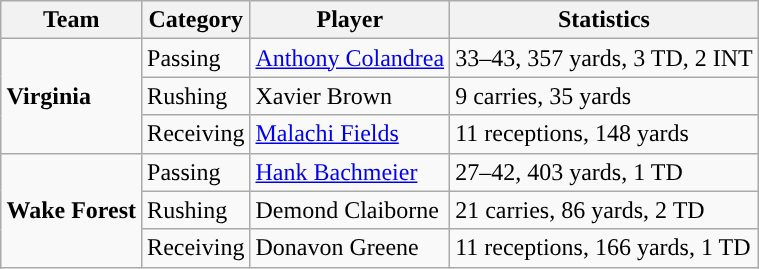<table class="wikitable" style="float: right;">
<tr>
<th>Team</th>
<th>Category</th>
<th>Player</th>
<th>Statistics</th>
</tr>
<tr>
<td rowspan=3><strong>Virginia</strong></td>
<td>Passing</td>
<td><a href='#'>Anthony Colandrea</a></td>
<td>33–43, 357 yards, 3 TD, 2 INT</td>
</tr>
<tr>
<td>Rushing</td>
<td>Xavier Brown</td>
<td>9 carries, 35 yards</td>
</tr>
<tr>
<td>Receiving</td>
<td><a href='#'>Malachi Fields</a></td>
<td>11 receptions, 148 yards</td>
</tr>
<tr>
<td rowspan=3><strong>Wake Forest</strong></td>
<td>Passing</td>
<td><a href='#'>Hank Bachmeier</a></td>
<td>27–42, 403 yards, 1 TD</td>
</tr>
<tr>
<td>Rushing</td>
<td>Demond Claiborne</td>
<td>21 carries, 86 yards, 2 TD</td>
</tr>
<tr>
<td>Receiving</td>
<td>Donavon Greene</td>
<td>11 receptions, 166 yards, 1 TD</td>
</tr>
</table>
